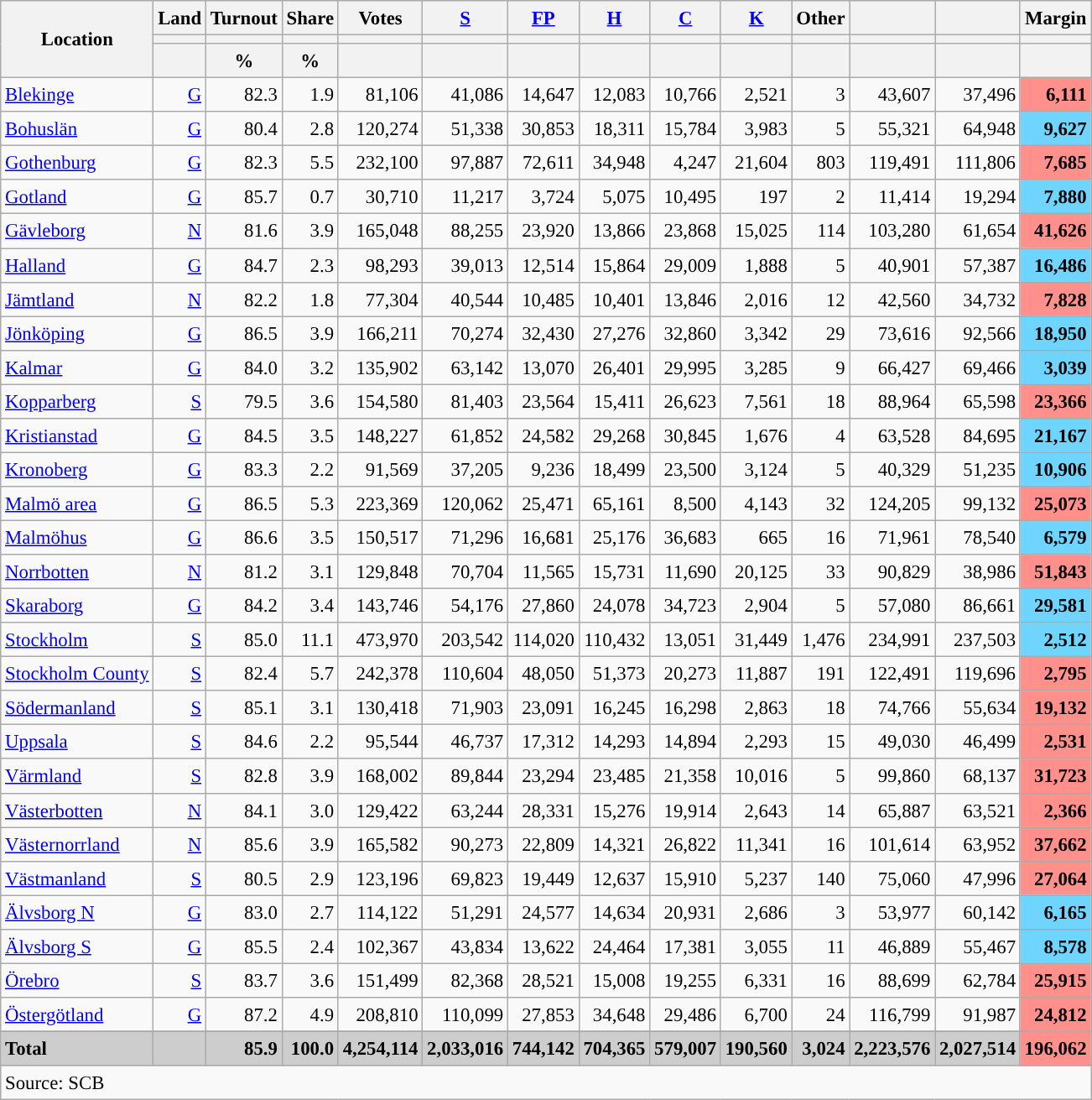<table class="wikitable sortable" style="text-align:right; font-size:95%; line-height:20px;">
<tr>
<th rowspan="3">Location</th>
<th>Land</th>
<th>Turnout</th>
<th>Share</th>
<th>Votes</th>
<th width="30px" class="unsortable"><a href='#'>S</a></th>
<th width="30px" class="unsortable"><a href='#'>FP</a></th>
<th width="30px" class="unsortable"><a href='#'>H</a></th>
<th width="30px" class="unsortable"><a href='#'>C</a></th>
<th width="30px" class="unsortable"><a href='#'>K</a></th>
<th width="30px" class="unsortable">Other</th>
<th></th>
<th></th>
<th>Margin</th>
</tr>
<tr>
<th></th>
<th></th>
<th></th>
<th></th>
<th style="background:"></th>
<th style="background:"></th>
<th style="background:"></th>
<th style="background:"></th>
<th style="background:"></th>
<th style="background:"></th>
<th style="background:"></th>
<th style="background:"></th>
<th></th>
</tr>
<tr>
<th></th>
<th data-sort-type="number">%</th>
<th data-sort-type="number">%</th>
<th></th>
<th></th>
<th data-sort-type="number"></th>
<th data-sort-type="number"></th>
<th data-sort-type="number"></th>
<th data-sort-type="number"></th>
<th data-sort-type="number"></th>
<th data-sort-type="number"></th>
<th data-sort-type="number"></th>
<th data-sort-type="number"></th>
</tr>
<tr>
<td align=left><a href='#'>Blekinge</a></td>
<td><a href='#'>G</a></td>
<td>82.3</td>
<td>1.9</td>
<td>81,106</td>
<td>41,086</td>
<td>14,647</td>
<td>12,083</td>
<td>10,766</td>
<td>2,521</td>
<td>3</td>
<td>43,607</td>
<td>37,496</td>
<td bgcolor=#ff908c><strong>6,111</strong></td>
</tr>
<tr>
<td align=left><a href='#'>Bohuslän</a></td>
<td><a href='#'>G</a></td>
<td>80.4</td>
<td>2.8</td>
<td>120,274</td>
<td>51,338</td>
<td>30,853</td>
<td>18,311</td>
<td>15,784</td>
<td>3,983</td>
<td>5</td>
<td>55,321</td>
<td>64,948</td>
<td bgcolor=#6fd5fe><strong>9,627</strong></td>
</tr>
<tr>
<td align=left><a href='#'>Gothenburg</a></td>
<td><a href='#'>G</a></td>
<td>82.3</td>
<td>5.5</td>
<td>232,100</td>
<td>97,887</td>
<td>72,611</td>
<td>34,948</td>
<td>4,247</td>
<td>21,604</td>
<td>803</td>
<td>119,491</td>
<td>111,806</td>
<td bgcolor=#ff908c><strong>7,685</strong></td>
</tr>
<tr>
<td align=left><a href='#'>Gotland</a></td>
<td><a href='#'>G</a></td>
<td>85.7</td>
<td>0.7</td>
<td>30,710</td>
<td>11,217</td>
<td>3,724</td>
<td>5,075</td>
<td>10,495</td>
<td>197</td>
<td>2</td>
<td>11,414</td>
<td>19,294</td>
<td bgcolor=#6fd5fe><strong>7,880</strong></td>
</tr>
<tr>
<td align=left><a href='#'>Gävleborg</a></td>
<td><a href='#'>N</a></td>
<td>81.6</td>
<td>3.9</td>
<td>165,048</td>
<td>88,255</td>
<td>23,920</td>
<td>13,866</td>
<td>23,868</td>
<td>15,025</td>
<td>114</td>
<td>103,280</td>
<td>61,654</td>
<td bgcolor=#ff908c><strong>41,626</strong></td>
</tr>
<tr>
<td align=left><a href='#'>Halland</a></td>
<td><a href='#'>G</a></td>
<td>84.7</td>
<td>2.3</td>
<td>98,293</td>
<td>39,013</td>
<td>12,514</td>
<td>15,864</td>
<td>29,009</td>
<td>1,888</td>
<td>5</td>
<td>40,901</td>
<td>57,387</td>
<td bgcolor=#6fd5fe><strong>16,486</strong></td>
</tr>
<tr>
<td align=left><a href='#'>Jämtland</a></td>
<td><a href='#'>N</a></td>
<td>82.2</td>
<td>1.8</td>
<td>77,304</td>
<td>40,544</td>
<td>10,485</td>
<td>10,401</td>
<td>13,846</td>
<td>2,016</td>
<td>12</td>
<td>42,560</td>
<td>34,732</td>
<td bgcolor=#ff908c><strong>7,828</strong></td>
</tr>
<tr>
<td align=left><a href='#'>Jönköping</a></td>
<td><a href='#'>G</a></td>
<td>86.5</td>
<td>3.9</td>
<td>166,211</td>
<td>70,274</td>
<td>32,430</td>
<td>27,276</td>
<td>32,860</td>
<td>3,342</td>
<td>29</td>
<td>73,616</td>
<td>92,566</td>
<td bgcolor=#6fd5fe><strong>18,950</strong></td>
</tr>
<tr>
<td align=left><a href='#'>Kalmar</a></td>
<td><a href='#'>G</a></td>
<td>84.0</td>
<td>3.2</td>
<td>135,902</td>
<td>63,142</td>
<td>13,070</td>
<td>26,401</td>
<td>29,995</td>
<td>3,285</td>
<td>9</td>
<td>66,427</td>
<td>69,466</td>
<td bgcolor=#6fd5fe><strong>3,039</strong></td>
</tr>
<tr>
<td align=left><a href='#'>Kopparberg</a></td>
<td><a href='#'>S</a></td>
<td>79.5</td>
<td>3.6</td>
<td>154,580</td>
<td>81,403</td>
<td>23,564</td>
<td>15,411</td>
<td>26,623</td>
<td>7,561</td>
<td>18</td>
<td>88,964</td>
<td>65,598</td>
<td bgcolor=#ff908c><strong>23,366</strong></td>
</tr>
<tr>
<td align=left><a href='#'>Kristianstad</a></td>
<td><a href='#'>G</a></td>
<td>84.5</td>
<td>3.5</td>
<td>148,227</td>
<td>61,852</td>
<td>24,582</td>
<td>29,268</td>
<td>30,845</td>
<td>1,676</td>
<td>4</td>
<td>63,528</td>
<td>84,695</td>
<td bgcolor=#6fd5fe><strong>21,167</strong></td>
</tr>
<tr>
<td align=left><a href='#'>Kronoberg</a></td>
<td><a href='#'>G</a></td>
<td>83.3</td>
<td>2.2</td>
<td>91,569</td>
<td>37,205</td>
<td>9,236</td>
<td>18,499</td>
<td>23,500</td>
<td>3,124</td>
<td>5</td>
<td>40,329</td>
<td>51,235</td>
<td bgcolor=#6fd5fe><strong>10,906</strong></td>
</tr>
<tr>
<td align=left><a href='#'>Malmö area</a></td>
<td><a href='#'>G</a></td>
<td>86.5</td>
<td>5.3</td>
<td>223,369</td>
<td>120,062</td>
<td>25,471</td>
<td>65,161</td>
<td>8,500</td>
<td>4,143</td>
<td>32</td>
<td>124,205</td>
<td>99,132</td>
<td bgcolor=#ff908c><strong>25,073</strong></td>
</tr>
<tr>
<td align=left><a href='#'>Malmöhus</a></td>
<td><a href='#'>G</a></td>
<td>86.6</td>
<td>3.5</td>
<td>150,517</td>
<td>71,296</td>
<td>16,681</td>
<td>25,176</td>
<td>36,683</td>
<td>665</td>
<td>16</td>
<td>71,961</td>
<td>78,540</td>
<td bgcolor=#6fd5fe><strong>6,579</strong></td>
</tr>
<tr>
<td align=left><a href='#'>Norrbotten</a></td>
<td><a href='#'>N</a></td>
<td>81.2</td>
<td>3.1</td>
<td>129,848</td>
<td>70,704</td>
<td>11,565</td>
<td>15,731</td>
<td>11,690</td>
<td>20,125</td>
<td>33</td>
<td>90,829</td>
<td>38,986</td>
<td bgcolor=#ff908c><strong>51,843</strong></td>
</tr>
<tr>
<td align=left><a href='#'>Skaraborg</a></td>
<td><a href='#'>G</a></td>
<td>84.2</td>
<td>3.4</td>
<td>143,746</td>
<td>54,176</td>
<td>27,860</td>
<td>24,078</td>
<td>34,723</td>
<td>2,904</td>
<td>5</td>
<td>57,080</td>
<td>86,661</td>
<td bgcolor=#6fd5fe><strong>29,581</strong></td>
</tr>
<tr>
<td align=left><a href='#'>Stockholm</a></td>
<td><a href='#'>S</a></td>
<td>85.0</td>
<td>11.1</td>
<td>473,970</td>
<td>203,542</td>
<td>114,020</td>
<td>110,432</td>
<td>13,051</td>
<td>31,449</td>
<td>1,476</td>
<td>234,991</td>
<td>237,503</td>
<td bgcolor=#6fd5fe><strong>2,512</strong></td>
</tr>
<tr>
<td align=left><a href='#'>Stockholm County</a></td>
<td><a href='#'>S</a></td>
<td>82.4</td>
<td>5.7</td>
<td>242,378</td>
<td>110,604</td>
<td>48,050</td>
<td>51,373</td>
<td>20,273</td>
<td>11,887</td>
<td>191</td>
<td>122,491</td>
<td>119,696</td>
<td bgcolor=#ff908c><strong>2,795</strong></td>
</tr>
<tr>
<td align=left><a href='#'>Södermanland</a></td>
<td><a href='#'>S</a></td>
<td>85.1</td>
<td>3.1</td>
<td>130,418</td>
<td>71,903</td>
<td>23,091</td>
<td>16,245</td>
<td>16,298</td>
<td>2,863</td>
<td>18</td>
<td>74,766</td>
<td>55,634</td>
<td bgcolor=#ff908c><strong>19,132</strong></td>
</tr>
<tr>
<td align=left><a href='#'>Uppsala</a></td>
<td><a href='#'>S</a></td>
<td>84.6</td>
<td>2.2</td>
<td>95,544</td>
<td>46,737</td>
<td>17,312</td>
<td>14,293</td>
<td>14,894</td>
<td>2,293</td>
<td>15</td>
<td>49,030</td>
<td>46,499</td>
<td bgcolor=#ff908c><strong>2,531</strong></td>
</tr>
<tr>
<td align=left><a href='#'>Värmland</a></td>
<td><a href='#'>S</a></td>
<td>82.8</td>
<td>3.9</td>
<td>168,002</td>
<td>89,844</td>
<td>23,294</td>
<td>23,485</td>
<td>21,358</td>
<td>10,016</td>
<td>5</td>
<td>99,860</td>
<td>68,137</td>
<td bgcolor=#ff908c><strong>31,723</strong></td>
</tr>
<tr>
<td align=left><a href='#'>Västerbotten</a></td>
<td><a href='#'>N</a></td>
<td>84.1</td>
<td>3.0</td>
<td>129,422</td>
<td>63,244</td>
<td>28,331</td>
<td>15,276</td>
<td>19,914</td>
<td>2,643</td>
<td>14</td>
<td>65,887</td>
<td>63,521</td>
<td bgcolor=#ff908c><strong>2,366</strong></td>
</tr>
<tr>
<td align=left><a href='#'>Västernorrland</a></td>
<td><a href='#'>N</a></td>
<td>85.6</td>
<td>3.9</td>
<td>165,582</td>
<td>90,273</td>
<td>22,809</td>
<td>14,321</td>
<td>26,822</td>
<td>11,341</td>
<td>16</td>
<td>101,614</td>
<td>63,952</td>
<td bgcolor=#ff908c><strong>37,662</strong></td>
</tr>
<tr>
<td align=left><a href='#'>Västmanland</a></td>
<td><a href='#'>S</a></td>
<td>80.5</td>
<td>2.9</td>
<td>123,196</td>
<td>69,823</td>
<td>19,449</td>
<td>12,637</td>
<td>15,910</td>
<td>5,237</td>
<td>140</td>
<td>75,060</td>
<td>47,996</td>
<td bgcolor=#ff908c><strong>27,064</strong></td>
</tr>
<tr>
<td align=left><a href='#'>Älvsborg N</a></td>
<td><a href='#'>G</a></td>
<td>83.0</td>
<td>2.7</td>
<td>114,122</td>
<td>51,291</td>
<td>24,577</td>
<td>14,634</td>
<td>20,931</td>
<td>2,686</td>
<td>3</td>
<td>53,977</td>
<td>60,142</td>
<td bgcolor=#6fd5fe><strong>6,165</strong></td>
</tr>
<tr>
<td align=left><a href='#'>Älvsborg S</a></td>
<td><a href='#'>G</a></td>
<td>85.5</td>
<td>2.4</td>
<td>102,367</td>
<td>43,834</td>
<td>13,622</td>
<td>24,464</td>
<td>17,381</td>
<td>3,055</td>
<td>11</td>
<td>46,889</td>
<td>55,467</td>
<td bgcolor=#6fd5fe><strong>8,578</strong></td>
</tr>
<tr>
<td align=left><a href='#'>Örebro</a></td>
<td><a href='#'>S</a></td>
<td>83.7</td>
<td>3.6</td>
<td>151,499</td>
<td>82,368</td>
<td>28,521</td>
<td>15,008</td>
<td>19,255</td>
<td>6,331</td>
<td>16</td>
<td>88,699</td>
<td>62,784</td>
<td bgcolor=#ff908c><strong>25,915</strong></td>
</tr>
<tr>
<td align=left><a href='#'>Östergötland</a></td>
<td><a href='#'>G</a></td>
<td>87.2</td>
<td>4.9</td>
<td>208,810</td>
<td>110,099</td>
<td>27,853</td>
<td>34,648</td>
<td>29,486</td>
<td>6,700</td>
<td>24</td>
<td>116,799</td>
<td>91,987</td>
<td bgcolor=#ff908c><strong>24,812</strong></td>
</tr>
<tr>
</tr>
<tr style="background:#CDCDCD;">
<td align=left><strong>Total</strong></td>
<td></td>
<td><strong>85.9</strong></td>
<td><strong>100.0</strong></td>
<td><strong>4,254,114</strong></td>
<td><strong>2,033,016</strong></td>
<td><strong>744,142</strong></td>
<td><strong>704,365</strong></td>
<td><strong>579,007</strong></td>
<td><strong>190,560</strong></td>
<td><strong>3,024</strong></td>
<td><strong>2,223,576</strong></td>
<td><strong>2,027,514</strong></td>
<td bgcolor=#ff908c><strong>196,062</strong></td>
</tr>
<tr>
<td align=left colspan=14>Source: SCB </td>
</tr>
</table>
